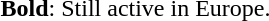<table>
<tr>
<td><strong>Bold</strong>:</td>
<td>Still active in Europe.</td>
</tr>
</table>
